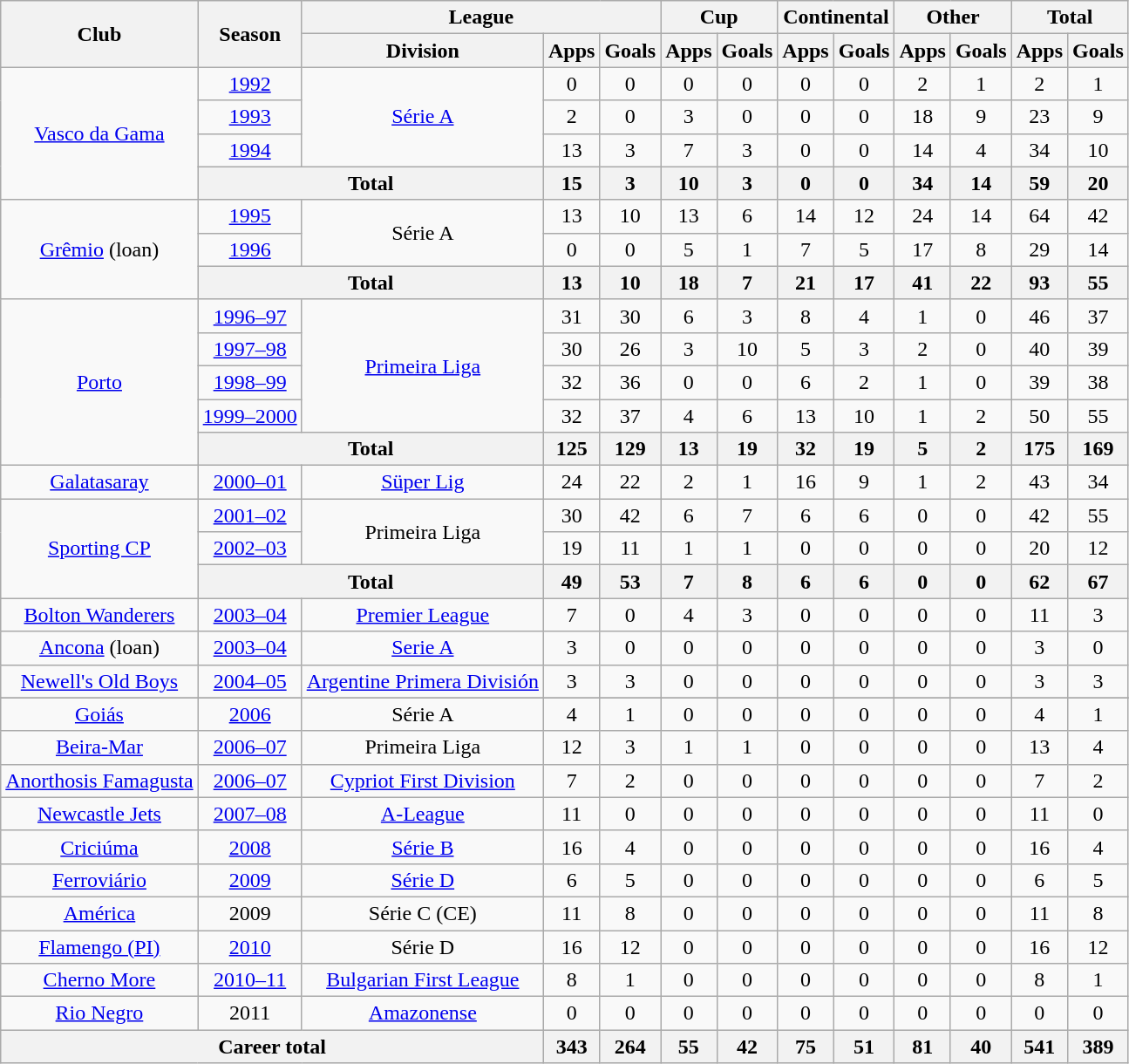<table class="wikitable" style="text-align: center">
<tr>
<th rowspan="2">Club</th>
<th rowspan="2">Season</th>
<th colspan="3">League</th>
<th colspan="2">Cup</th>
<th colspan="2">Continental</th>
<th colspan="2">Other</th>
<th colspan="2">Total</th>
</tr>
<tr>
<th>Division</th>
<th>Apps</th>
<th>Goals</th>
<th>Apps</th>
<th>Goals</th>
<th>Apps</th>
<th>Goals</th>
<th>Apps</th>
<th>Goals</th>
<th>Apps</th>
<th>Goals</th>
</tr>
<tr>
<td rowspan="4"><a href='#'>Vasco da Gama</a></td>
<td><a href='#'>1992</a></td>
<td rowspan="3"><a href='#'>Série A</a></td>
<td>0</td>
<td>0</td>
<td>0</td>
<td>0</td>
<td>0</td>
<td>0</td>
<td>2</td>
<td>1</td>
<td>2</td>
<td>1</td>
</tr>
<tr>
<td><a href='#'>1993</a></td>
<td>2</td>
<td>0</td>
<td>3</td>
<td>0</td>
<td>0</td>
<td>0</td>
<td>18</td>
<td>9</td>
<td>23</td>
<td>9</td>
</tr>
<tr>
<td><a href='#'>1994</a></td>
<td>13</td>
<td>3</td>
<td>7</td>
<td>3</td>
<td>0</td>
<td>0</td>
<td>14</td>
<td>4</td>
<td>34</td>
<td>10</td>
</tr>
<tr>
<th colspan="2">Total</th>
<th>15</th>
<th>3</th>
<th>10</th>
<th>3</th>
<th>0</th>
<th>0</th>
<th>34</th>
<th>14</th>
<th>59</th>
<th>20</th>
</tr>
<tr>
<td rowspan="3"><a href='#'>Grêmio</a> (loan)</td>
<td><a href='#'>1995</a></td>
<td rowspan="2">Série A</td>
<td>13</td>
<td>10</td>
<td>13</td>
<td>6</td>
<td>14</td>
<td>12</td>
<td>24</td>
<td>14</td>
<td>64</td>
<td>42</td>
</tr>
<tr>
<td><a href='#'>1996</a></td>
<td>0</td>
<td>0</td>
<td>5</td>
<td>1</td>
<td>7</td>
<td>5</td>
<td>17</td>
<td>8</td>
<td>29</td>
<td>14</td>
</tr>
<tr>
<th colspan="2">Total</th>
<th>13</th>
<th>10</th>
<th>18</th>
<th>7</th>
<th>21</th>
<th>17</th>
<th>41</th>
<th>22</th>
<th>93</th>
<th>55</th>
</tr>
<tr>
<td rowspan="5"><a href='#'>Porto</a></td>
<td><a href='#'>1996–97</a></td>
<td rowspan="4"><a href='#'>Primeira Liga</a></td>
<td>31</td>
<td>30</td>
<td>6</td>
<td>3</td>
<td>8</td>
<td>4</td>
<td>1</td>
<td>0</td>
<td>46</td>
<td>37</td>
</tr>
<tr>
<td><a href='#'>1997–98</a></td>
<td>30</td>
<td>26</td>
<td>3</td>
<td>10</td>
<td>5</td>
<td>3</td>
<td>2</td>
<td>0</td>
<td>40</td>
<td>39</td>
</tr>
<tr>
<td><a href='#'>1998–99</a></td>
<td>32</td>
<td>36</td>
<td>0</td>
<td>0</td>
<td>6</td>
<td>2</td>
<td>1</td>
<td>0</td>
<td>39</td>
<td>38</td>
</tr>
<tr>
<td><a href='#'>1999–2000</a></td>
<td>32</td>
<td>37</td>
<td>4</td>
<td>6</td>
<td>13</td>
<td>10</td>
<td>1</td>
<td>2</td>
<td>50</td>
<td>55</td>
</tr>
<tr>
<th colspan="2">Total</th>
<th>125</th>
<th>129</th>
<th>13</th>
<th>19</th>
<th>32</th>
<th>19</th>
<th>5</th>
<th>2</th>
<th>175</th>
<th>169</th>
</tr>
<tr>
<td><a href='#'>Galatasaray</a></td>
<td><a href='#'>2000–01</a></td>
<td><a href='#'>Süper Lig</a></td>
<td>24</td>
<td>22</td>
<td>2</td>
<td>1</td>
<td>16</td>
<td>9</td>
<td>1</td>
<td>2</td>
<td>43</td>
<td>34</td>
</tr>
<tr>
<td rowspan="3"><a href='#'>Sporting CP</a></td>
<td><a href='#'>2001–02</a></td>
<td rowspan="2">Primeira Liga</td>
<td>30</td>
<td>42</td>
<td>6</td>
<td>7</td>
<td>6</td>
<td>6</td>
<td>0</td>
<td>0</td>
<td>42</td>
<td>55</td>
</tr>
<tr>
<td><a href='#'>2002–03</a></td>
<td>19</td>
<td>11</td>
<td>1</td>
<td>1</td>
<td>0</td>
<td>0</td>
<td>0</td>
<td>0</td>
<td>20</td>
<td>12</td>
</tr>
<tr>
<th colspan="2">Total</th>
<th>49</th>
<th>53</th>
<th>7</th>
<th>8</th>
<th>6</th>
<th>6</th>
<th>0</th>
<th>0</th>
<th>62</th>
<th>67</th>
</tr>
<tr>
<td><a href='#'>Bolton Wanderers</a></td>
<td><a href='#'>2003–04</a></td>
<td><a href='#'>Premier League</a></td>
<td>7</td>
<td>0</td>
<td>4</td>
<td>3</td>
<td>0</td>
<td>0</td>
<td>0</td>
<td>0</td>
<td>11</td>
<td>3</td>
</tr>
<tr>
<td><a href='#'>Ancona</a> (loan)</td>
<td><a href='#'>2003–04</a></td>
<td><a href='#'>Serie A</a></td>
<td>3</td>
<td>0</td>
<td>0</td>
<td>0</td>
<td>0</td>
<td>0</td>
<td>0</td>
<td>0</td>
<td>3</td>
<td>0</td>
</tr>
<tr>
<td><a href='#'>Newell's Old Boys</a></td>
<td><a href='#'>2004–05</a></td>
<td><a href='#'>Argentine Primera División</a></td>
<td>3</td>
<td>3</td>
<td>0</td>
<td>0</td>
<td>0</td>
<td>0</td>
<td>0</td>
<td>0</td>
<td>3</td>
<td>3</td>
</tr>
<tr>
</tr>
<tr>
<td><a href='#'>Goiás</a></td>
<td><a href='#'>2006</a></td>
<td>Série A</td>
<td>4</td>
<td>1</td>
<td>0</td>
<td>0</td>
<td>0</td>
<td>0</td>
<td>0</td>
<td>0</td>
<td>4</td>
<td>1</td>
</tr>
<tr>
<td><a href='#'>Beira-Mar</a></td>
<td><a href='#'>2006–07</a></td>
<td>Primeira Liga</td>
<td>12</td>
<td>3</td>
<td>1</td>
<td>1</td>
<td>0</td>
<td>0</td>
<td>0</td>
<td>0</td>
<td>13</td>
<td>4</td>
</tr>
<tr>
<td><a href='#'>Anorthosis Famagusta</a></td>
<td><a href='#'>2006–07</a></td>
<td><a href='#'>Cypriot First Division</a></td>
<td>7</td>
<td>2</td>
<td>0</td>
<td>0</td>
<td>0</td>
<td>0</td>
<td>0</td>
<td>0</td>
<td>7</td>
<td>2</td>
</tr>
<tr>
<td><a href='#'>Newcastle Jets</a></td>
<td><a href='#'>2007–08</a></td>
<td><a href='#'>A-League</a></td>
<td>11</td>
<td>0</td>
<td>0</td>
<td>0</td>
<td>0</td>
<td>0</td>
<td>0</td>
<td>0</td>
<td>11</td>
<td>0</td>
</tr>
<tr>
<td><a href='#'>Criciúma</a></td>
<td><a href='#'>2008</a></td>
<td><a href='#'>Série B</a></td>
<td>16</td>
<td>4</td>
<td>0</td>
<td>0</td>
<td>0</td>
<td>0</td>
<td>0</td>
<td>0</td>
<td>16</td>
<td>4</td>
</tr>
<tr>
<td><a href='#'>Ferroviário</a></td>
<td><a href='#'>2009</a></td>
<td><a href='#'>Série D</a></td>
<td>6</td>
<td>5</td>
<td>0</td>
<td>0</td>
<td>0</td>
<td>0</td>
<td>0</td>
<td>0</td>
<td>6</td>
<td>5</td>
</tr>
<tr>
<td><a href='#'>América</a></td>
<td>2009</td>
<td>Série C (CE)</td>
<td>11</td>
<td>8</td>
<td>0</td>
<td>0</td>
<td>0</td>
<td>0</td>
<td>0</td>
<td>0</td>
<td>11</td>
<td>8</td>
</tr>
<tr>
<td><a href='#'>Flamengo (PI)</a></td>
<td><a href='#'>2010</a></td>
<td>Série D</td>
<td>16</td>
<td>12</td>
<td>0</td>
<td>0</td>
<td>0</td>
<td>0</td>
<td>0</td>
<td>0</td>
<td>16</td>
<td>12</td>
</tr>
<tr>
<td><a href='#'>Cherno More</a></td>
<td><a href='#'>2010–11</a></td>
<td><a href='#'>Bulgarian First League</a></td>
<td>8</td>
<td>1</td>
<td>0</td>
<td>0</td>
<td>0</td>
<td>0</td>
<td>0</td>
<td>0</td>
<td>8</td>
<td>1</td>
</tr>
<tr>
<td><a href='#'>Rio Negro</a></td>
<td>2011</td>
<td><a href='#'>Amazonense</a></td>
<td>0</td>
<td>0</td>
<td>0</td>
<td>0</td>
<td>0</td>
<td>0</td>
<td>0</td>
<td>0</td>
<td>0</td>
<td>0</td>
</tr>
<tr>
<th colspan="3">Career total</th>
<th>343</th>
<th>264</th>
<th>55</th>
<th>42</th>
<th>75</th>
<th>51</th>
<th>81</th>
<th>40</th>
<th>541</th>
<th>389</th>
</tr>
</table>
